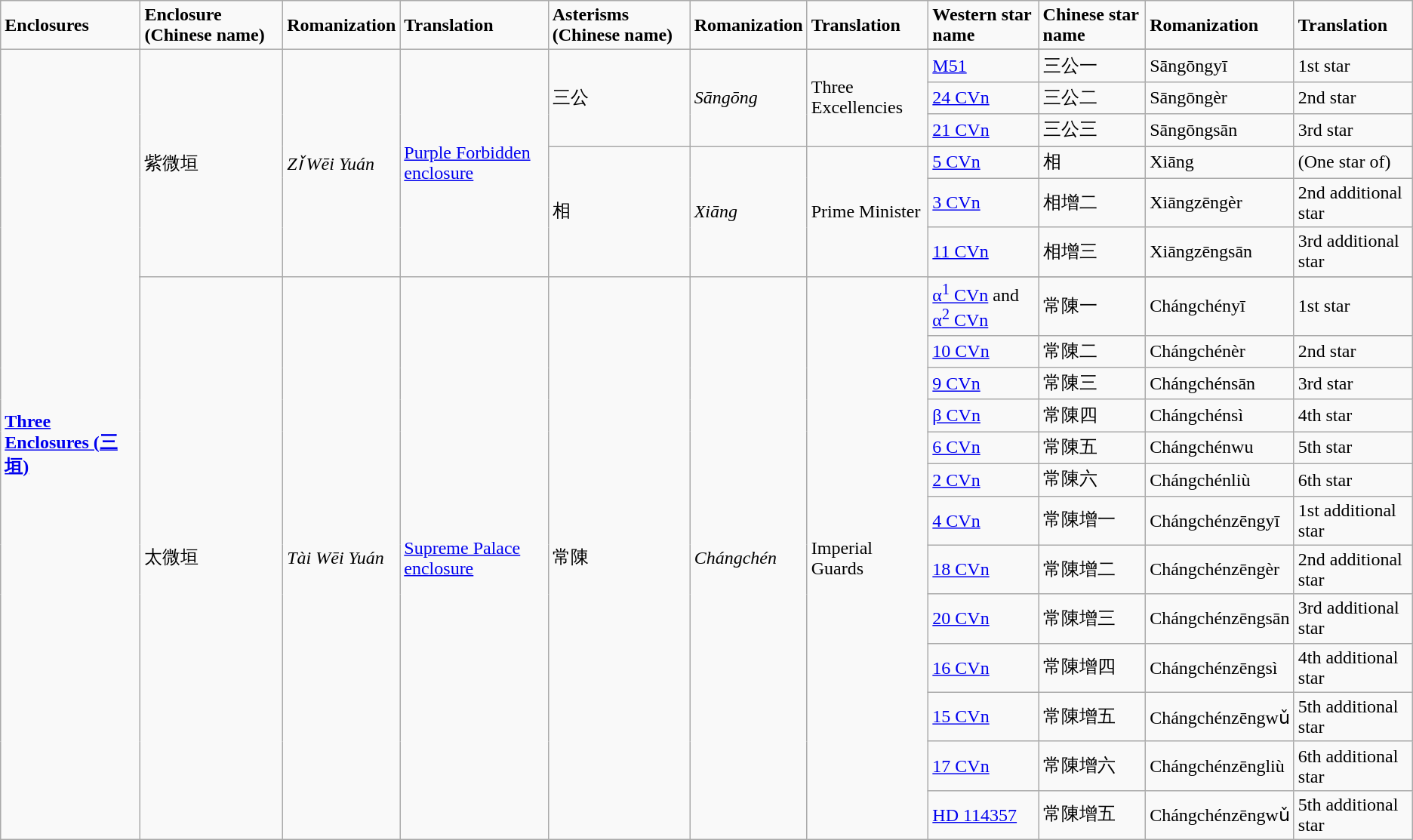<table class="wikitable">
<tr>
<td><strong>Enclosures</strong></td>
<td><strong>Enclosure (Chinese name)</strong></td>
<td><strong>Romanization</strong></td>
<td><strong>Translation</strong></td>
<td><strong>Asterisms (Chinese name)</strong></td>
<td><strong>Romanization</strong></td>
<td><strong>Translation</strong></td>
<td><strong>Western star name</strong></td>
<td><strong>Chinese star name</strong></td>
<td><strong>Romanization</strong></td>
<td><strong>Translation</strong></td>
</tr>
<tr>
<td rowspan="22"><strong><a href='#'>Three Enclosures (三垣)</a></strong></td>
<td rowspan="8">紫微垣</td>
<td rowspan="8"><em>Zǐ Wēi Yuán</em></td>
<td rowspan="8"><a href='#'>Purple Forbidden enclosure</a></td>
<td rowspan="4">三公</td>
<td rowspan="4"><em>Sāngōng</em></td>
<td rowspan="4">Three Excellencies</td>
</tr>
<tr>
<td><a href='#'>M51</a></td>
<td>三公一</td>
<td>Sāngōngyī</td>
<td>1st star</td>
</tr>
<tr>
<td><a href='#'>24 CVn</a></td>
<td>三公二</td>
<td>Sāngōngèr</td>
<td>2nd star</td>
</tr>
<tr>
<td><a href='#'>21 CVn</a></td>
<td>三公三</td>
<td>Sāngōngsān</td>
<td>3rd star</td>
</tr>
<tr>
<td rowspan="4">相</td>
<td rowspan="4"><em>Xiāng</em></td>
<td rowspan="4">Prime Minister</td>
</tr>
<tr>
<td><a href='#'>5 CVn</a></td>
<td>相</td>
<td>Xiāng</td>
<td>(One star of)</td>
</tr>
<tr>
<td><a href='#'>3 CVn</a></td>
<td>相增二</td>
<td>Xiāngzēngèr</td>
<td>2nd additional star</td>
</tr>
<tr>
<td><a href='#'>11 CVn</a></td>
<td>相增三</td>
<td>Xiāngzēngsān</td>
<td>3rd additional star</td>
</tr>
<tr>
<td rowspan="14">太微垣</td>
<td rowspan="14"><em>Tài Wēi Yuán</em></td>
<td rowspan="14"><a href='#'>Supreme Palace enclosure</a></td>
<td rowspan="14">常陳</td>
<td rowspan="14"><em>Chángchén</em></td>
<td rowspan="14">Imperial Guards</td>
</tr>
<tr>
<td><a href='#'>α<sup>1</sup> CVn</a> and <a href='#'>α<sup>2</sup> CVn</a></td>
<td>常陳一</td>
<td>Chángchényī</td>
<td>1st star</td>
</tr>
<tr>
<td><a href='#'>10 CVn</a></td>
<td>常陳二</td>
<td>Chángchénèr</td>
<td>2nd star</td>
</tr>
<tr>
<td><a href='#'>9 CVn</a></td>
<td>常陳三</td>
<td>Chángchénsān</td>
<td>3rd star</td>
</tr>
<tr>
<td><a href='#'>β CVn</a></td>
<td>常陳四</td>
<td>Chángchénsì</td>
<td>4th star</td>
</tr>
<tr>
<td><a href='#'>6 CVn</a></td>
<td>常陳五</td>
<td>Chángchénwu</td>
<td>5th star</td>
</tr>
<tr>
<td><a href='#'>2 CVn</a></td>
<td>常陳六</td>
<td>Chángchénliù</td>
<td>6th star</td>
</tr>
<tr>
<td><a href='#'>4 CVn</a></td>
<td>常陳增一</td>
<td>Chángchénzēngyī</td>
<td>1st additional star</td>
</tr>
<tr>
<td><a href='#'>18 CVn</a></td>
<td>常陳增二</td>
<td>Chángchénzēngèr</td>
<td>2nd additional star</td>
</tr>
<tr>
<td><a href='#'>20 CVn</a></td>
<td>常陳增三</td>
<td>Chángchénzēngsān</td>
<td>3rd additional star</td>
</tr>
<tr>
<td><a href='#'>16 CVn</a></td>
<td>常陳增四</td>
<td>Chángchénzēngsì</td>
<td>4th additional star</td>
</tr>
<tr>
<td><a href='#'>15 CVn</a></td>
<td>常陳增五</td>
<td>Chángchénzēngwǔ</td>
<td>5th additional star</td>
</tr>
<tr>
<td><a href='#'>17 CVn</a></td>
<td>常陳增六</td>
<td>Chángchénzēngliù</td>
<td>6th additional star</td>
</tr>
<tr>
<td><a href='#'>HD 114357</a></td>
<td>常陳增五</td>
<td>Chángchénzēngwǔ</td>
<td>5th additional star</td>
</tr>
</table>
